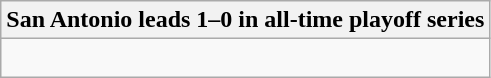<table class="wikitable collapsible collapsed">
<tr>
<th>San Antonio leads 1–0 in all-time playoff series</th>
</tr>
<tr>
<td><br></td>
</tr>
</table>
